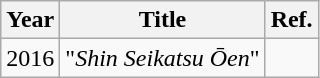<table class="wikitable">
<tr>
<th>Year</th>
<th>Title</th>
<th>Ref.</th>
</tr>
<tr>
<td>2016</td>
<td>"<em>Shin Seikatsu Ōen</em>"</td>
<td></td>
</tr>
</table>
